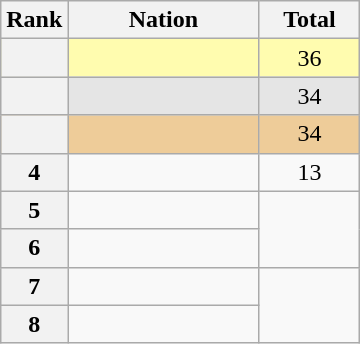<table class="wikitable sortable" style="text-align:center;">
<tr>
<th scope="col" style="width:25px;">Rank</th>
<th ! scope="col" style="width:120px;">Nation</th>
<th ! scope="col" style="width:60px;">Total</th>
</tr>
<tr bgcolor=fffcaf>
<th scope=row></th>
<td align=left></td>
<td>36</td>
</tr>
<tr bgcolor=e5e5e5>
<th scope=row></th>
<td align=left></td>
<td>34</td>
</tr>
<tr bgcolor=eecc99>
<th scope=row></th>
<td align=left></td>
<td>34</td>
</tr>
<tr>
<th scope=row>4</th>
<td align=left></td>
<td>13</td>
</tr>
<tr>
<th scope=row>5</th>
<td align=left></td>
<td rowspan=2></td>
</tr>
<tr>
<th scope=row>6</th>
<td align=left></td>
</tr>
<tr>
<th scope=row>7</th>
<td align=left></td>
<td rowspan=2></td>
</tr>
<tr>
<th scope=row>8</th>
<td align=left></td>
</tr>
</table>
